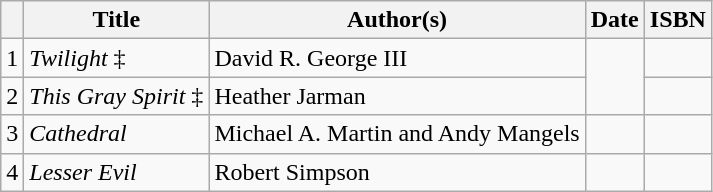<table class="wikitable">
<tr>
<th></th>
<th>Title</th>
<th>Author(s)</th>
<th>Date</th>
<th>ISBN</th>
</tr>
<tr>
<td>1</td>
<td><em>Twilight</em> ‡</td>
<td>David R. George III</td>
<td rowspan="2"></td>
<td></td>
</tr>
<tr>
<td>2</td>
<td><em>This Gray Spirit</em> ‡</td>
<td>Heather Jarman</td>
<td></td>
</tr>
<tr>
<td>3</td>
<td><em>Cathedral</em></td>
<td>Michael A. Martin and Andy Mangels</td>
<td></td>
<td></td>
</tr>
<tr>
<td>4</td>
<td><em>Lesser Evil</em></td>
<td>Robert Simpson</td>
<td></td>
<td></td>
</tr>
</table>
